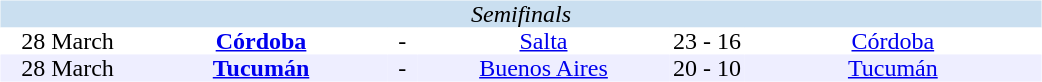<table width=700>
<tr>
<td width=700 valign="top"><br><table border=0 cellspacing=0 cellpadding=0 style="font-size: 100%; border-collapse: collapse;" width=100%>
<tr bgcolor="#CADFF0">
<td style="font-size:100%"; align="center" colspan="6"><em>Semifinals</em></td>
</tr>
<tr align=center bgcolor=#FFFFFF>
<td width=90>28 March</td>
<td width=170><strong><a href='#'>Córdoba</a></strong></td>
<td width=20>-</td>
<td width=170><a href='#'>Salta</a></td>
<td width=50>23 - 16</td>
<td width=200><a href='#'>Córdoba</a></td>
</tr>
<tr align=center bgcolor=#EEEEFF>
<td width=90>28 March</td>
<td width=170><strong><a href='#'>Tucumán</a></strong></td>
<td width=20>-</td>
<td width=170><a href='#'>Buenos Aires</a></td>
<td width=50>20 - 10</td>
<td width=200><a href='#'>Tucumán</a></td>
</tr>
</table>
</td>
</tr>
</table>
